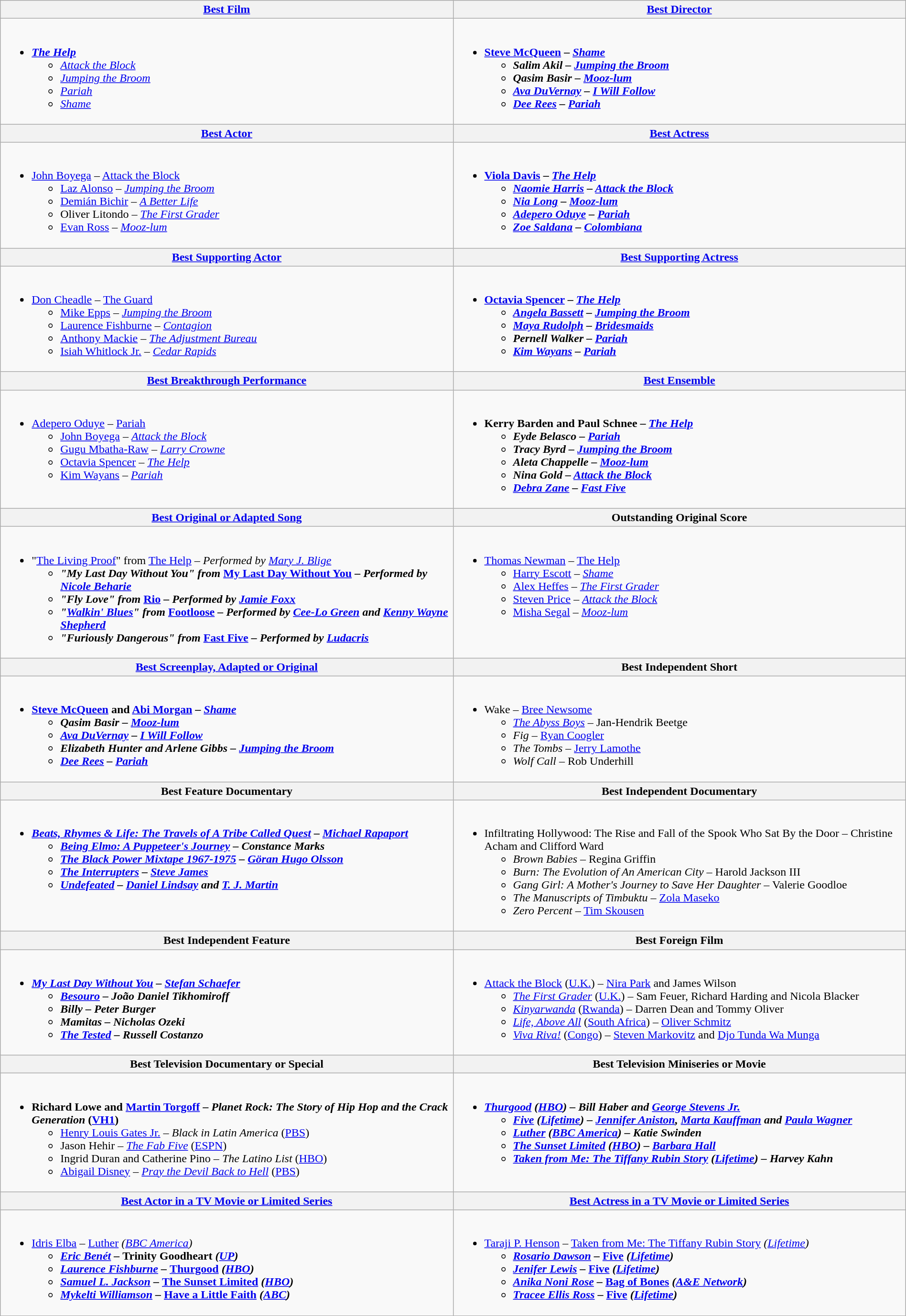<table class=wikitable width="100%">
<tr>
<th width="50%"><a href='#'>Best Film</a></th>
<th width="50%"><a href='#'>Best Director</a></th>
</tr>
<tr>
<td valign="top"><br><ul><li><strong><em><a href='#'>The Help</a></em></strong><ul><li><em><a href='#'>Attack the Block</a></em></li><li><em><a href='#'>Jumping the Broom</a></em></li><li><em><a href='#'>Pariah</a></em></li><li><em><a href='#'>Shame</a></em></li></ul></li></ul></td>
<td valign="top"><br><ul><li><strong><a href='#'>Steve McQueen</a> – <em><a href='#'>Shame</a><strong><em><ul><li>Salim Akil – </em><a href='#'>Jumping the Broom</a><em></li><li>Qasim Basir – </em><a href='#'>Mooz-lum</a><em></li><li><a href='#'>Ava DuVernay</a> – </em><a href='#'>I Will Follow</a><em></li><li><a href='#'>Dee Rees</a> – </em><a href='#'>Pariah</a><em></li></ul></li></ul></td>
</tr>
<tr>
<th width="50%"><a href='#'>Best Actor</a></th>
<th width="50%"><a href='#'>Best Actress</a></th>
</tr>
<tr>
<td valign="top"><br><ul><li></strong><a href='#'>John Boyega</a> – </em><a href='#'>Attack the Block</a></em></strong><ul><li><a href='#'>Laz Alonso</a> – <em><a href='#'>Jumping the Broom</a></em></li><li><a href='#'>Demián Bichir</a> – <em><a href='#'>A Better Life</a></em></li><li>Oliver Litondo – <em><a href='#'>The First Grader</a></em></li><li><a href='#'>Evan Ross</a> – <em><a href='#'>Mooz-lum</a></em></li></ul></li></ul></td>
<td valign="top"><br><ul><li><strong><a href='#'>Viola Davis</a> – <em><a href='#'>The Help</a><strong><em><ul><li><a href='#'>Naomie Harris</a> – </em><a href='#'>Attack the Block</a><em></li><li><a href='#'>Nia Long</a> – </em><a href='#'>Mooz-lum</a><em></li><li><a href='#'>Adepero Oduye</a> – </em><a href='#'>Pariah</a><em></li><li><a href='#'>Zoe Saldana</a> – </em><a href='#'>Colombiana</a><em></li></ul></li></ul></td>
</tr>
<tr>
<th width="50%"><a href='#'>Best Supporting Actor</a></th>
<th width="50%"><a href='#'>Best Supporting Actress</a></th>
</tr>
<tr>
<td valign="top"><br><ul><li></strong><a href='#'>Don Cheadle</a> – </em><a href='#'>The Guard</a></em></strong><ul><li><a href='#'>Mike Epps</a> – <em><a href='#'>Jumping the Broom</a></em></li><li><a href='#'>Laurence Fishburne</a> – <em><a href='#'>Contagion</a></em></li><li><a href='#'>Anthony Mackie</a> – <em><a href='#'>The Adjustment Bureau</a></em></li><li><a href='#'>Isiah Whitlock Jr.</a> – <em><a href='#'>Cedar Rapids</a></em></li></ul></li></ul></td>
<td valign="top"><br><ul><li><strong><a href='#'>Octavia Spencer</a> – <em><a href='#'>The Help</a><strong><em><ul><li><a href='#'>Angela Bassett</a> – </em><a href='#'>Jumping the Broom</a><em></li><li><a href='#'>Maya Rudolph</a> – </em><a href='#'>Bridesmaids</a><em></li><li>Pernell Walker – </em><a href='#'>Pariah</a><em></li><li><a href='#'>Kim Wayans</a> – </em><a href='#'>Pariah</a><em></li></ul></li></ul></td>
</tr>
<tr>
<th width="50%"><a href='#'>Best Breakthrough Performance</a></th>
<th width="50%"><a href='#'>Best Ensemble</a> </th>
</tr>
<tr>
<td valign="top"><br><ul><li></strong><a href='#'>Adepero Oduye</a> – </em><a href='#'>Pariah</a></em></strong><ul><li><a href='#'>John Boyega</a> – <em><a href='#'>Attack the Block</a></em></li><li><a href='#'>Gugu Mbatha-Raw</a> – <em><a href='#'>Larry Crowne</a></em></li><li><a href='#'>Octavia Spencer</a> – <em><a href='#'>The Help</a></em></li><li><a href='#'>Kim Wayans</a> – <em><a href='#'>Pariah</a></em></li></ul></li></ul></td>
<td valign="top"><br><ul><li><strong>Kerry Barden and Paul Schnee – <em><a href='#'>The Help</a><strong><em><ul><li>Eyde Belasco – </em><a href='#'>Pariah</a><em></li><li>Tracy Byrd – </em><a href='#'>Jumping the Broom</a><em></li><li>Aleta Chappelle – </em><a href='#'>Mooz-lum</a><em></li><li>Nina Gold – </em><a href='#'>Attack the Block</a><em></li><li><a href='#'>Debra Zane</a> – </em><a href='#'>Fast Five</a><em></li></ul></li></ul></td>
</tr>
<tr>
<th width="50%"><a href='#'>Best Original or Adapted Song</a></th>
<th width="50%">Outstanding Original Score</th>
</tr>
<tr>
<td valign="top"><br><ul><li></strong>"<a href='#'>The Living Proof</a>" from </em><a href='#'>The Help</a><em> – Performed by <a href='#'>Mary J. Blige</a><strong><ul><li>"My Last Day Without You"  from </em><a href='#'>My Last Day Without You</a><em> – Performed by <a href='#'>Nicole Beharie</a></li><li>"Fly Love" from </em><a href='#'>Rio</a><em> – Performed by <a href='#'>Jamie Foxx</a></li><li>"<a href='#'>Walkin' Blues</a>" from </em><a href='#'>Footloose</a><em> – Performed by <a href='#'>Cee-Lo Green</a> and <a href='#'>Kenny Wayne Shepherd</a></li><li>"Furiously Dangerous"  from </em><a href='#'>Fast Five</a><em> – Performed by <a href='#'>Ludacris</a></li></ul></li></ul></td>
<td valign="top"><br><ul><li></strong><a href='#'>Thomas Newman</a> – </em><a href='#'>The Help</a></em></strong><ul><li><a href='#'>Harry Escott</a> – <em><a href='#'>Shame</a></em></li><li><a href='#'>Alex Heffes</a> – <em><a href='#'>The First Grader</a></em></li><li><a href='#'>Steven Price</a> – <em><a href='#'>Attack the Block</a></em></li><li><a href='#'>Misha Segal</a> – <em><a href='#'>Mooz-lum</a></em></li></ul></li></ul></td>
</tr>
<tr>
<th width="50%"><a href='#'>Best Screenplay, Adapted or Original</a></th>
<th width="50%">Best Independent Short</th>
</tr>
<tr>
<td valign="top"><br><ul><li><strong><a href='#'>Steve McQueen</a> and <a href='#'>Abi Morgan</a> – <em><a href='#'>Shame</a><strong><em><ul><li>Qasim Basir – </em><a href='#'>Mooz-lum</a><em></li><li><a href='#'>Ava DuVernay</a> – </em><a href='#'>I Will Follow</a><em></li><li>Elizabeth Hunter and Arlene Gibbs – </em><a href='#'>Jumping the Broom</a><em></li><li><a href='#'>Dee Rees</a> – </em><a href='#'>Pariah</a><em></li></ul></li></ul></td>
<td valign="top"><br><ul><li></em></strong>Wake</em> – <a href='#'>Bree Newsome</a></strong><ul><li><em><a href='#'>The Abyss Boys</a></em> – Jan-Hendrik Beetge</li><li><em>Fig</em> – <a href='#'>Ryan Coogler</a></li><li><em>The Tombs</em> – <a href='#'>Jerry Lamothe</a></li><li><em>Wolf Call</em> – Rob Underhill</li></ul></li></ul></td>
</tr>
<tr>
<th width="50%">Best Feature Documentary</th>
<th width="50%">Best Independent Documentary</th>
</tr>
<tr>
<td valign="top"><br><ul><li><strong><em><a href='#'>Beats, Rhymes & Life: The Travels of A Tribe Called Quest</a><em> – <a href='#'>Michael Rapaport</a><strong><ul><li></em><a href='#'>Being Elmo: A Puppeteer's Journey</a><em> – Constance Marks</li><li></em><a href='#'>The Black Power Mixtape 1967-1975</a><em> – <a href='#'>Göran Hugo Olsson</a></li><li></em><a href='#'>The Interrupters</a><em> – <a href='#'>Steve James</a></li><li></em><a href='#'>Undefeated</a><em> – <a href='#'>Daniel Lindsay</a> and <a href='#'>T. J. Martin</a></li></ul></li></ul></td>
<td valign="top"><br><ul><li></em></strong>Infiltrating Hollywood: The Rise and Fall of the Spook Who Sat By the Door</em> – Christine Acham and Clifford Ward</strong><ul><li><em>Brown Babies</em> – Regina Griffin</li><li><em>Burn: The Evolution of An American City</em> – Harold Jackson III</li><li><em>Gang Girl: A Mother's Journey to Save Her Daughter</em> – Valerie Goodloe</li><li><em>The Manuscripts of Timbuktu</em> – <a href='#'>Zola Maseko</a></li><li><em>Zero Percent</em> – <a href='#'>Tim Skousen</a></li></ul></li></ul></td>
</tr>
<tr>
<th width="50%">Best Independent Feature</th>
<th width="50%">Best Foreign Film</th>
</tr>
<tr>
<td valign="top"><br><ul><li><strong><em><a href='#'>My Last Day Without You</a><em> – <a href='#'>Stefan Schaefer</a><strong><ul><li></em><a href='#'>Besouro</a><em> – João Daniel Tikhomiroff</li><li></em>Billy<em> – Peter Burger</li><li></em>Mamitas<em> – Nicholas Ozeki</li><li></em><a href='#'>The Tested</a><em> – Russell Costanzo</li></ul></li></ul></td>
<td valign="top"><br><ul><li></em></strong><a href='#'>Attack the Block</a></em> (<a href='#'>U.K.</a>) – <a href='#'>Nira Park</a> and James Wilson</strong><ul><li><em><a href='#'>The First Grader</a></em> (<a href='#'>U.K.</a>) – Sam Feuer, Richard Harding and Nicola Blacker</li><li><em><a href='#'>Kinyarwanda</a></em> (<a href='#'>Rwanda</a>) – Darren Dean and Tommy Oliver</li><li><em><a href='#'>Life, Above All</a></em> (<a href='#'>South Africa</a>) – <a href='#'>Oliver Schmitz</a></li><li><em><a href='#'>Viva Riva!</a></em> (<a href='#'>Congo</a>) – <a href='#'>Steven Markovitz</a> and <a href='#'>Djo Tunda Wa Munga</a></li></ul></li></ul></td>
</tr>
<tr>
<th width="50%">Best Television Documentary or Special</th>
<th width="50%">Best Television Miniseries or Movie</th>
</tr>
<tr>
<td valign="top"><br><ul><li><strong>Richard Lowe and <a href='#'>Martin Torgoff</a> – <em>Planet Rock: The Story of Hip Hop and the Crack Generation</em> (<a href='#'>VH1</a>)</strong><ul><li><a href='#'>Henry Louis Gates Jr.</a> – <em>Black in Latin America</em> (<a href='#'>PBS</a>)</li><li>Jason Hehir – <em><a href='#'>The Fab Five</a></em> (<a href='#'>ESPN</a>)</li><li>Ingrid Duran and Catherine Pino – <em>The Latino List</em> (<a href='#'>HBO</a>)</li><li><a href='#'>Abigail Disney</a> – <em><a href='#'>Pray the Devil Back to Hell</a></em> (<a href='#'>PBS</a>)</li></ul></li></ul></td>
<td valign="top"><br><ul><li><strong><em><a href='#'>Thurgood</a><em> (<a href='#'>HBO</a>) – Bill Haber and <a href='#'>George Stevens Jr.</a><strong><ul><li></em><a href='#'>Five</a><em> (<a href='#'>Lifetime</a>) – <a href='#'>Jennifer Aniston</a>, <a href='#'>Marta Kauffman</a> and <a href='#'>Paula Wagner</a></li><li></em><a href='#'>Luther</a><em> (<a href='#'>BBC America</a>) – Katie Swinden</li><li></em><a href='#'>The Sunset Limited</a><em> (<a href='#'>HBO</a>) – <a href='#'>Barbara Hall</a></li><li></em><a href='#'>Taken from Me: The Tiffany Rubin Story</a><em> (<a href='#'>Lifetime</a>) – Harvey Kahn</li></ul></li></ul></td>
</tr>
<tr>
<th width="50%"><a href='#'>Best Actor in a TV Movie or Limited Series</a></th>
<th width="50%"><a href='#'>Best Actress in a TV Movie or Limited Series</a></th>
</tr>
<tr>
<td valign="top"><br><ul><li></strong><a href='#'>Idris Elba</a> – </em><a href='#'>Luther</a><em> (<a href='#'>BBC America</a>)<strong><ul><li><a href='#'>Eric Benét</a> – </em>Trinity Goodheart<em> (<a href='#'>UP</a>)</li><li><a href='#'>Laurence Fishburne</a> – </em><a href='#'>Thurgood</a><em> (<a href='#'>HBO</a>)</li><li><a href='#'>Samuel L. Jackson</a> – </em><a href='#'>The Sunset Limited</a><em> (<a href='#'>HBO</a>)</li><li><a href='#'>Mykelti Williamson</a> – </em><a href='#'>Have a Little Faith</a><em> (<a href='#'>ABC</a>)</li></ul></li></ul></td>
<td valign="top"><br><ul><li></strong><a href='#'>Taraji P. Henson</a> – </em><a href='#'>Taken from Me: The Tiffany Rubin Story</a><em> (<a href='#'>Lifetime</a>)<strong><ul><li><a href='#'>Rosario Dawson</a> – </em><a href='#'>Five</a><em> (<a href='#'>Lifetime</a>)</li><li><a href='#'>Jenifer Lewis</a> – </em><a href='#'>Five</a><em> (<a href='#'>Lifetime</a>)</li><li><a href='#'>Anika Noni Rose</a> – </em><a href='#'>Bag of Bones</a><em> (<a href='#'>A&E Network</a>)</li><li><a href='#'>Tracee Ellis Ross</a> – </em><a href='#'>Five</a><em> (<a href='#'>Lifetime</a>)</li></ul></li></ul></td>
</tr>
</table>
